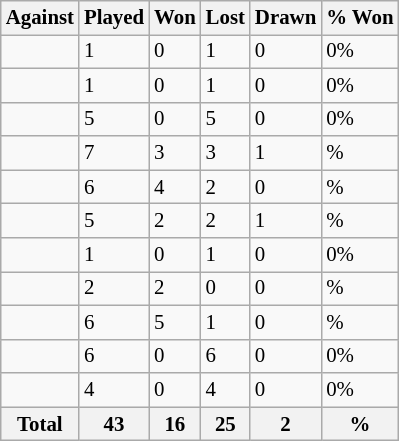<table class="sortable wikitable" style="font-size: 87%;">
<tr>
<th>Against</th>
<th>Played</th>
<th>Won</th>
<th>Lost</th>
<th>Drawn</th>
<th>% Won</th>
</tr>
<tr>
<td align="left"></td>
<td>1</td>
<td>0</td>
<td>1</td>
<td>0</td>
<td>0%</td>
</tr>
<tr>
<td align="left"></td>
<td>1</td>
<td>0</td>
<td>1</td>
<td>0</td>
<td>0%</td>
</tr>
<tr>
<td align="left"></td>
<td>5</td>
<td>0</td>
<td>5</td>
<td>0</td>
<td>0%</td>
</tr>
<tr>
<td align="left"></td>
<td>7</td>
<td>3</td>
<td>3</td>
<td>1</td>
<td>%</td>
</tr>
<tr>
<td align="left"></td>
<td>6</td>
<td>4</td>
<td>2</td>
<td>0</td>
<td>%</td>
</tr>
<tr>
<td align="left"></td>
<td>5</td>
<td>2</td>
<td>2</td>
<td>1</td>
<td>%</td>
</tr>
<tr>
<td align="left"></td>
<td>1</td>
<td>0</td>
<td>1</td>
<td>0</td>
<td>0%</td>
</tr>
<tr>
<td align="left"></td>
<td>2</td>
<td>2</td>
<td>0</td>
<td>0</td>
<td>%</td>
</tr>
<tr>
<td align="left"></td>
<td>6</td>
<td>5</td>
<td>1</td>
<td>0</td>
<td>%</td>
</tr>
<tr>
<td align="left"></td>
<td>6</td>
<td>0</td>
<td>6</td>
<td>0</td>
<td>0%</td>
</tr>
<tr>
<td align="left"></td>
<td>4</td>
<td>0</td>
<td>4</td>
<td>0</td>
<td>0%</td>
</tr>
<tr>
<th>Total</th>
<th><strong>43</strong></th>
<th><strong>16</strong></th>
<th><strong>25</strong></th>
<th><strong>2</strong></th>
<th><strong>%</strong></th>
</tr>
</table>
